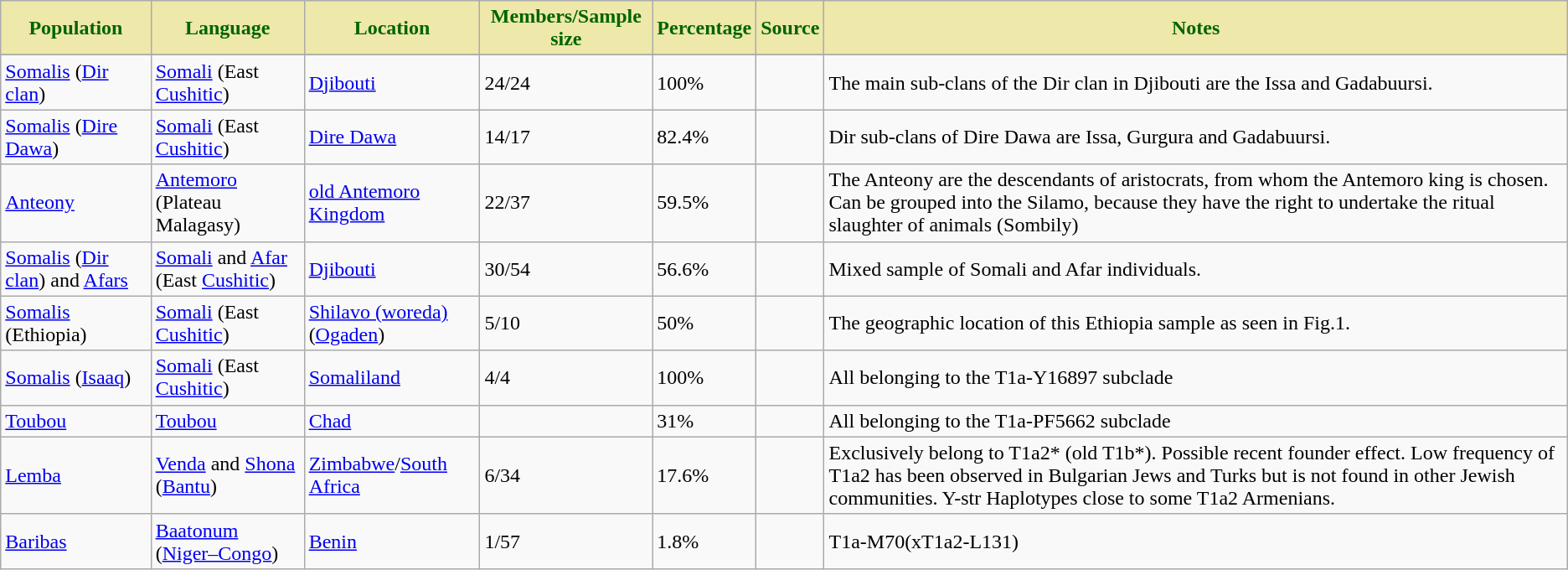<table class="wikitable sortable">
<tr style="text-align:center; background:#f0f0f0;">
<td align="center" style="background:PaleGoldenrod; color:DarkGreen;"><strong>Population</strong></td>
<td align="center" style="background:PaleGoldenrod; color:DarkGreen;"><strong>Language</strong></td>
<td align="center" style="background:PaleGoldenrod; color:DarkGreen;"><strong>Location</strong></td>
<td align="center" style="background:PaleGoldenrod; color:DarkGreen;"><strong>Members/Sample size</strong></td>
<td align="center" style="background:PaleGoldenrod; color:DarkGreen;"><strong>Percentage</strong></td>
<td align="center" style="background:PaleGoldenrod; color:DarkGreen;"><strong>Source</strong></td>
<td align="center" style="background:PaleGoldenrod; color:DarkGreen;"><strong>Notes</strong></td>
</tr>
<tr align="center" style="background:Lavender; color:#*000*;">
</tr>
<tr>
<td><a href='#'>Somalis</a> (<a href='#'>Dir clan</a>)</td>
<td><a href='#'>Somali</a> (East <a href='#'>Cushitic</a>)</td>
<td><a href='#'>Djibouti</a></td>
<td>24/24</td>
<td>100%</td>
<td></td>
<td>The main sub-clans of the Dir clan in Djibouti are the Issa and Gadabuursi.</td>
</tr>
<tr>
<td><a href='#'>Somalis</a> (<a href='#'>Dire Dawa</a>)</td>
<td><a href='#'>Somali</a> (East <a href='#'>Cushitic</a>)</td>
<td><a href='#'>Dire Dawa</a></td>
<td>14/17</td>
<td>82.4%</td>
<td></td>
<td>Dir sub-clans of Dire Dawa are Issa, Gurgura and Gadabuursi.</td>
</tr>
<tr>
<td><a href='#'>Anteony</a></td>
<td><a href='#'>Antemoro</a> (Plateau Malagasy)</td>
<td><a href='#'>old Antemoro Kingdom</a></td>
<td>22/37</td>
<td>59.5%</td>
<td></td>
<td>The Anteony are the descendants of aristocrats, from whom the Antemoro king is chosen. Can be grouped into the Silamo, because they have the right to undertake the ritual slaughter of animals (Sombily)</td>
</tr>
<tr>
<td><a href='#'>Somalis</a> (<a href='#'>Dir clan</a>) and <a href='#'>Afars</a></td>
<td><a href='#'>Somali</a> and <a href='#'>Afar</a> (East <a href='#'>Cushitic</a>)</td>
<td><a href='#'>Djibouti</a></td>
<td>30/54</td>
<td>56.6%</td>
<td></td>
<td>Mixed sample of Somali and Afar individuals.</td>
</tr>
<tr>
<td><a href='#'>Somalis</a> (Ethiopia)</td>
<td><a href='#'>Somali</a> (East <a href='#'>Cushitic</a>)</td>
<td><a href='#'>Shilavo (woreda)</a> (<a href='#'>Ogaden</a>)</td>
<td>5/10</td>
<td>50%</td>
<td></td>
<td>The geographic location of this Ethiopia sample as seen in Fig.1.</td>
</tr>
<tr>
<td><a href='#'>Somalis</a> (<a href='#'>Isaaq</a>)</td>
<td><a href='#'>Somali</a> (East <a href='#'>Cushitic</a>)</td>
<td><a href='#'>Somaliland</a></td>
<td>4/4</td>
<td>100%</td>
<td></td>
<td>All belonging to the T1a-Y16897 subclade</td>
</tr>
<tr>
<td><a href='#'>Toubou</a></td>
<td><a href='#'>Toubou</a></td>
<td><a href='#'>Chad</a></td>
<td></td>
<td>31%</td>
<td></td>
<td>All belonging to the T1a-PF5662 subclade</td>
</tr>
<tr>
<td><a href='#'>Lemba</a></td>
<td><a href='#'>Venda</a> and <a href='#'>Shona</a> (<a href='#'>Bantu</a>)</td>
<td><a href='#'>Zimbabwe</a>/<a href='#'>South Africa</a></td>
<td>6/34</td>
<td>17.6%</td>
<td></td>
<td>Exclusively belong to T1a2* (old T1b*). Possible recent founder effect. Low frequency of T1a2 has been observed in Bulgarian Jews and Turks but is not found in other Jewish communities. Y-str Haplotypes close to some T1a2 Armenians.</td>
</tr>
<tr>
<td><a href='#'>Baribas</a></td>
<td><a href='#'>Baatonum</a> (<a href='#'>Niger–Congo</a>)</td>
<td><a href='#'>Benin</a></td>
<td>1/57</td>
<td>1.8%</td>
<td></td>
<td>T1a-M70(xT1a2-L131)</td>
</tr>
</table>
